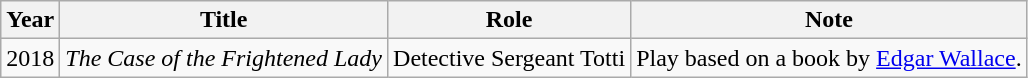<table class="wikitable sortable">
<tr>
<th>Year</th>
<th>Title</th>
<th>Role</th>
<th class="unsortable">Note</th>
</tr>
<tr>
<td>2018</td>
<td><em>The Case of the Frightened Lady </em></td>
<td>Detective Sergeant Totti</td>
<td>Play based on a book by <a href='#'>Edgar Wallace</a>.</td>
</tr>
</table>
